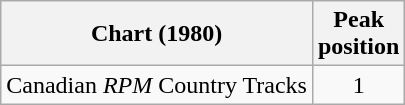<table class="wikitable">
<tr>
<th align="left">Chart (1980)</th>
<th align="center">Peak<br>position</th>
</tr>
<tr>
<td align="left">Canadian <em>RPM</em> Country Tracks</td>
<td align="center">1</td>
</tr>
</table>
